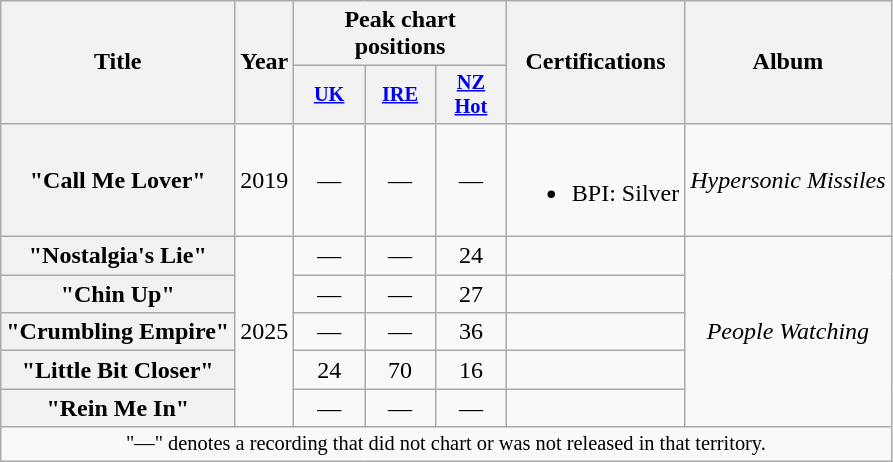<table class="wikitable plainrowheaders" style="text-align:center;">
<tr>
<th scope="col" rowspan="2">Title</th>
<th scope="col" rowspan="2">Year</th>
<th scope="col" colspan="3">Peak chart positions</th>
<th scope="col" rowspan="2">Certifications</th>
<th scope="col" rowspan="2">Album</th>
</tr>
<tr>
<th scope="col" style="width:3em;font-size:85%;"><a href='#'>UK</a><br></th>
<th scope="col" style="width:3em;font-size:85%;"><a href='#'>IRE</a><br></th>
<th scope="col" style="width:3em;font-size:85%;"><a href='#'>NZ<br>Hot</a><br></th>
</tr>
<tr>
<th scope="row">"Call Me Lover"</th>
<td>2019</td>
<td>—</td>
<td>—</td>
<td>—</td>
<td><br><ul><li>BPI: Silver</li></ul></td>
<td><em>Hypersonic Missiles</em></td>
</tr>
<tr>
<th scope="row">"Nostalgia's Lie"</th>
<td rowspan="5">2025</td>
<td>—</td>
<td>—</td>
<td>24</td>
<td></td>
<td rowspan="5"><em>People Watching</em></td>
</tr>
<tr>
<th scope="row">"Chin Up"</th>
<td>—</td>
<td>—</td>
<td>27</td>
<td></td>
</tr>
<tr>
<th scope="row">"Crumbling Empire"</th>
<td>—</td>
<td>—</td>
<td>36</td>
<td></td>
</tr>
<tr>
<th scope="row">"Little Bit Closer"</th>
<td>24</td>
<td>70</td>
<td>16</td>
<td></td>
</tr>
<tr>
<th scope="row">"Rein Me In"</th>
<td>—</td>
<td>—</td>
<td>—</td>
<td></td>
</tr>
<tr>
<td colspan="7" style="font-size:85%">"—" denotes a recording that did not chart or was not released in that territory.</td>
</tr>
</table>
